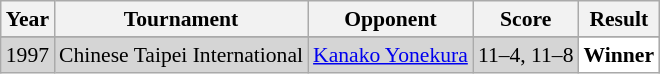<table class="sortable wikitable" style="font-size: 90%;">
<tr>
<th>Year</th>
<th>Tournament</th>
<th>Opponent</th>
<th>Score</th>
<th>Result</th>
</tr>
<tr>
</tr>
<tr style="background:#D5D5D5">
<td align="center">1997</td>
<td align="left">Chinese Taipei International</td>
<td align="left"> <a href='#'>Kanako Yonekura</a></td>
<td align="left">11–4, 11–8</td>
<td style="text-align:left; background:white"> <strong>Winner</strong></td>
</tr>
</table>
